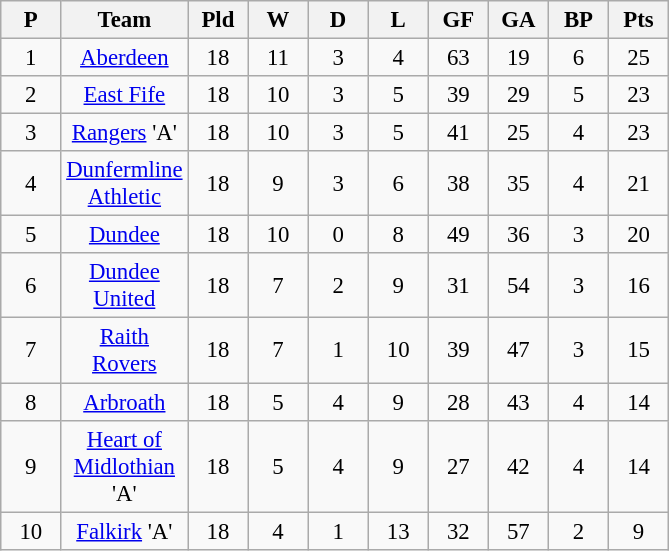<table class="wikitable" style="text-align:center; font-size:95%">
<tr>
<th width=33>P</th>
<th width=33>Team</th>
<th width=33>Pld</th>
<th width=33>W</th>
<th width=33>D</th>
<th width=33>L</th>
<th width=33>GF</th>
<th width=33>GA</th>
<th width=33>BP</th>
<th width=33>Pts</th>
</tr>
<tr>
<td>1</td>
<td><a href='#'>Aberdeen</a></td>
<td>18</td>
<td>11</td>
<td>3</td>
<td>4</td>
<td>63</td>
<td>19</td>
<td>6</td>
<td>25</td>
</tr>
<tr>
<td>2</td>
<td><a href='#'>East Fife</a></td>
<td>18</td>
<td>10</td>
<td>3</td>
<td>5</td>
<td>39</td>
<td>29</td>
<td>5</td>
<td>23</td>
</tr>
<tr>
<td>3</td>
<td><a href='#'>Rangers</a> 'A'</td>
<td>18</td>
<td>10</td>
<td>3</td>
<td>5</td>
<td>41</td>
<td>25</td>
<td>4</td>
<td>23</td>
</tr>
<tr>
<td>4</td>
<td><a href='#'>Dunfermline Athletic</a></td>
<td>18</td>
<td>9</td>
<td>3</td>
<td>6</td>
<td>38</td>
<td>35</td>
<td>4</td>
<td>21</td>
</tr>
<tr>
<td>5</td>
<td><a href='#'>Dundee</a></td>
<td>18</td>
<td>10</td>
<td>0</td>
<td>8</td>
<td>49</td>
<td>36</td>
<td>3</td>
<td>20</td>
</tr>
<tr>
<td>6</td>
<td><a href='#'>Dundee United</a></td>
<td>18</td>
<td>7</td>
<td>2</td>
<td>9</td>
<td>31</td>
<td>54</td>
<td>3</td>
<td>16</td>
</tr>
<tr>
<td>7</td>
<td><a href='#'>Raith Rovers</a></td>
<td>18</td>
<td>7</td>
<td>1</td>
<td>10</td>
<td>39</td>
<td>47</td>
<td>3</td>
<td>15</td>
</tr>
<tr>
<td>8</td>
<td><a href='#'>Arbroath</a></td>
<td>18</td>
<td>5</td>
<td>4</td>
<td>9</td>
<td>28</td>
<td>43</td>
<td>4</td>
<td>14</td>
</tr>
<tr>
<td>9</td>
<td><a href='#'>Heart of Midlothian</a> 'A'</td>
<td>18</td>
<td>5</td>
<td>4</td>
<td>9</td>
<td>27</td>
<td>42</td>
<td>4</td>
<td>14</td>
</tr>
<tr>
<td>10</td>
<td><a href='#'>Falkirk</a> 'A'</td>
<td>18</td>
<td>4</td>
<td>1</td>
<td>13</td>
<td>32</td>
<td>57</td>
<td>2</td>
<td>9</td>
</tr>
</table>
